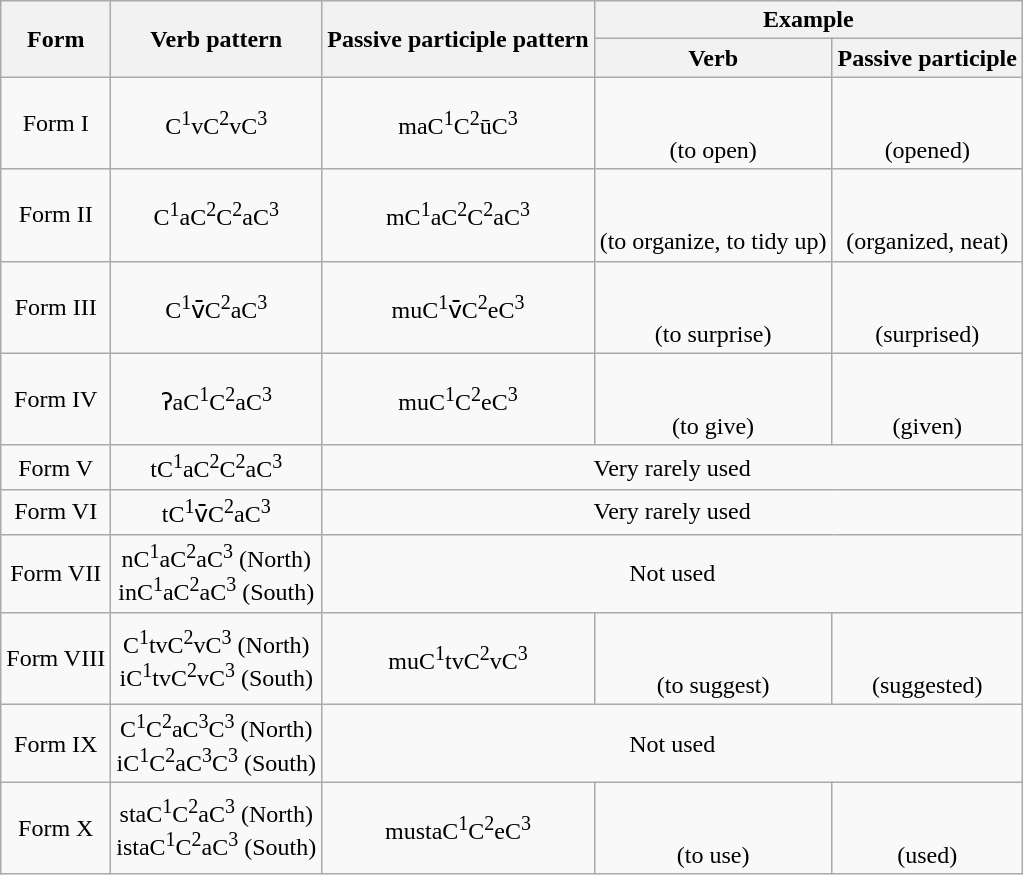<table class="wikitable" style="text-align:center;">
<tr>
<th rowspan="2">Form</th>
<th rowspan="2">Verb pattern</th>
<th rowspan="2">Passive participle pattern</th>
<th colspan="2">Example</th>
</tr>
<tr>
<th>Verb</th>
<th>Passive participle</th>
</tr>
<tr>
<td>Form I</td>
<td>C<sup>1</sup>vC<sup>2</sup>vC<sup>3</sup></td>
<td>maC<sup>1</sup>C<sup>2</sup>ūC<sup>3</sup></td>
<td><br> <br> (to open)</td>
<td><br> <br> (opened)</td>
</tr>
<tr>
<td>Form II</td>
<td>C<sup>1</sup>aC<sup>2</sup>C<sup>2</sup>aC<sup>3</sup></td>
<td>mC<sup>1</sup>aC<sup>2</sup>C<sup>2</sup>aC<sup>3</sup></td>
<td><br> <br> (to organize, to tidy up)</td>
<td><br> <br> (organized, neat)</td>
</tr>
<tr>
<td>Form III</td>
<td>C<sup>1</sup>v̄C<sup>2</sup>aC<sup>3</sup></td>
<td>muC<sup>1</sup>v̄C<sup>2</sup>eC<sup>3</sup></td>
<td><br> <br> (to surprise)</td>
<td><br> <br> (surprised)</td>
</tr>
<tr>
<td>Form IV</td>
<td>ʔaC<sup>1</sup>C<sup>2</sup>aC<sup>3</sup></td>
<td>muC<sup>1</sup>C<sup>2</sup>eC<sup>3</sup></td>
<td><br> <br> (to give)</td>
<td><br> <br> (given)</td>
</tr>
<tr>
<td>Form V</td>
<td>tC<sup>1</sup>aC<sup>2</sup>C<sup>2</sup>aC<sup>3</sup></td>
<td colspan="4">Very rarely used</td>
</tr>
<tr>
<td>Form VI</td>
<td>tC<sup>1</sup>v̄C<sup>2</sup>aC<sup>3</sup></td>
<td colspan="4">Very rarely used</td>
</tr>
<tr>
<td>Form VII</td>
<td>nC<sup>1</sup>aC<sup>2</sup>aC<sup>3</sup> (North)<br> inC<sup>1</sup>aC<sup>2</sup>aC<sup>3</sup> (South)</td>
<td colspan="4">Not used</td>
</tr>
<tr>
<td>Form VIII</td>
<td>C<sup>1</sup>tvC<sup>2</sup>vC<sup>3</sup> (North)<br> iC<sup>1</sup>tvC<sup>2</sup>vC<sup>3</sup> (South)</td>
<td>muC<sup>1</sup>tvC<sup>2</sup>vC<sup>3</sup></td>
<td><br> <br> (to suggest)</td>
<td><br> <br> (suggested)</td>
</tr>
<tr>
<td>Form IX</td>
<td>C<sup>1</sup>C<sup>2</sup>aC<sup>3</sup>C<sup>3</sup> (North)<br> iC<sup>1</sup>C<sup>2</sup>aC<sup>3</sup>C<sup>3</sup> (South)</td>
<td colspan="4">Not used</td>
</tr>
<tr>
<td>Form X</td>
<td>staC<sup>1</sup>C<sup>2</sup>aC<sup>3</sup> (North)<br> istaC<sup>1</sup>C<sup>2</sup>aC<sup>3</sup> (South)</td>
<td>mustaC<sup>1</sup>C<sup>2</sup>eC<sup>3</sup></td>
<td><br> <br> (to use)</td>
<td><br> <br> (used)</td>
</tr>
</table>
